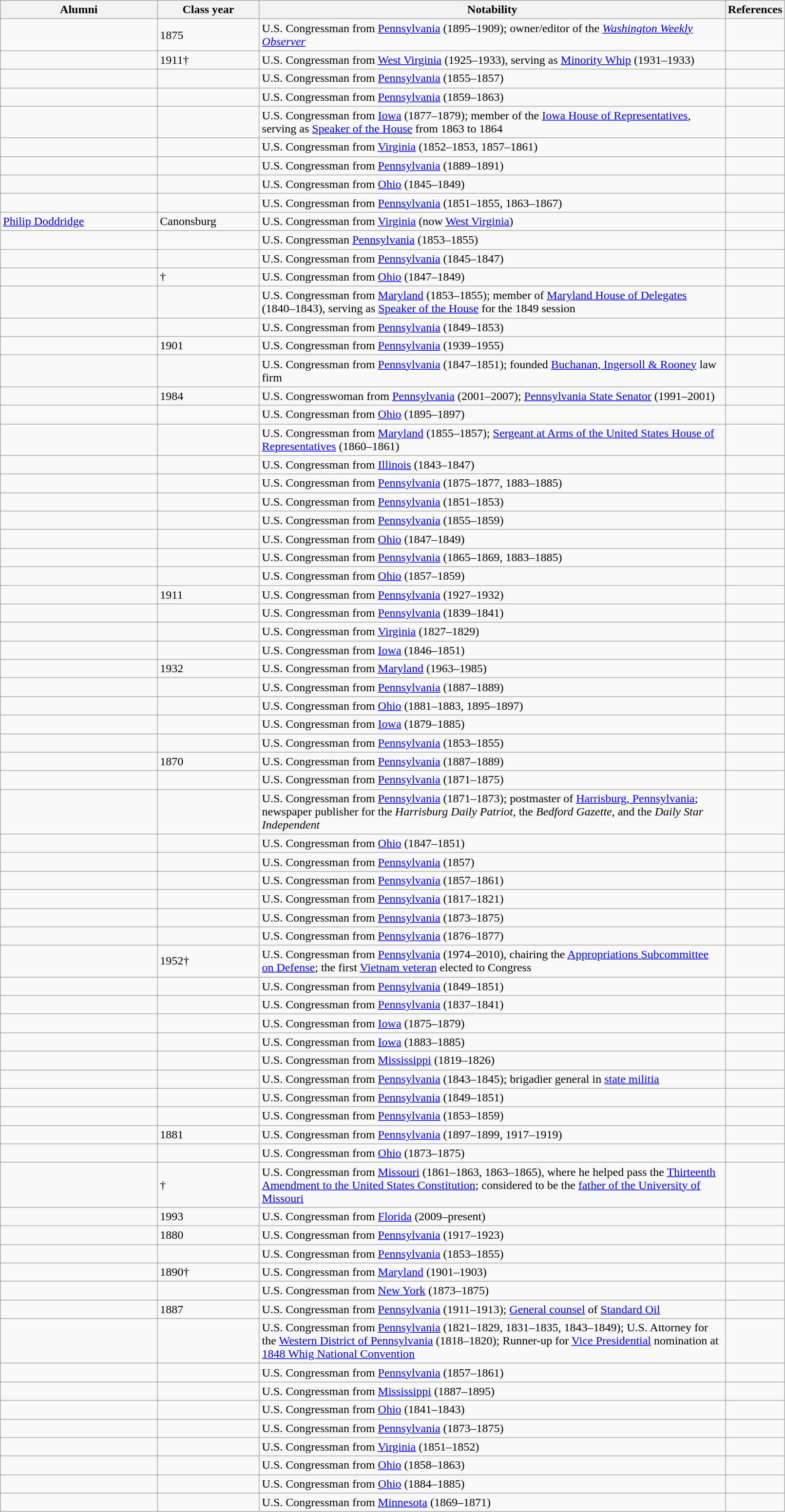<table class="wikitable sortable col2center col4center vertical-align-top" width=85%>
<tr>
<th width="20%">Alumni</th>
<th width="13%">Class year</th>
<th width="*" class="unsortable">Notability</th>
<th width="4%" class="unsortable">References</th>
</tr>
<tr>
<td></td>
<td>1875</td>
<td>U.S. Congressman from <a href='#'>Pennsylvania</a> (1895–1909); owner/editor of the <em><a href='#'>Washington Weekly Observer</a></em></td>
<td></td>
</tr>
<tr>
<td></td>
<td>1911†</td>
<td>U.S. Congressman from <a href='#'>West Virginia</a> (1925–1933), serving as <a href='#'>Minority Whip</a> (1931–1933)</td>
<td></td>
</tr>
<tr>
<td></td>
<td></td>
<td>U.S. Congressman from <a href='#'>Pennsylvania</a> (1855–1857)</td>
<td></td>
</tr>
<tr>
<td></td>
<td></td>
<td>U.S. Congressman from <a href='#'>Pennsylvania</a> (1859–1863)</td>
<td></td>
</tr>
<tr>
<td></td>
<td></td>
<td>U.S. Congressman from <a href='#'>Iowa</a> (1877–1879); member of the <a href='#'>Iowa House of Representatives</a>, serving as <a href='#'>Speaker of the House</a> from 1863 to 1864</td>
<td></td>
</tr>
<tr>
<td></td>
<td></td>
<td>U.S. Congressman from <a href='#'>Virginia</a> (1852–1853, 1857–1861)</td>
<td></td>
</tr>
<tr>
<td></td>
<td></td>
<td>U.S. Congressman from <a href='#'>Pennsylvania</a> (1889–1891)</td>
<td></td>
</tr>
<tr>
<td></td>
<td></td>
<td>U.S. Congressman from <a href='#'>Ohio</a> (1845–1849)</td>
<td></td>
</tr>
<tr>
<td></td>
<td></td>
<td>U.S. Congressman from <a href='#'>Pennsylvania</a> (1851–1855, 1863–1867)</td>
<td></td>
</tr>
<tr>
<td><a href='#'>Philip Doddridge</a></td>
<td>Canonsburg</td>
<td>U.S. Congressman from <a href='#'>Virginia</a> (now <a href='#'>West Virginia</a>)</td>
<td></td>
</tr>
<tr>
<td></td>
<td></td>
<td>U.S. Congressman <a href='#'>Pennsylvania</a> (1853–1855)</td>
<td></td>
</tr>
<tr>
<td></td>
<td></td>
<td>U.S. Congressman from <a href='#'>Pennsylvania</a> (1845–1847)</td>
<td></td>
</tr>
<tr>
<td></td>
<td>†</td>
<td>U.S. Congressman from <a href='#'>Ohio</a> (1847–1849)</td>
<td></td>
</tr>
<tr>
<td></td>
<td></td>
<td>U.S. Congressman from <a href='#'>Maryland</a> (1853–1855); member of <a href='#'>Maryland House of Delegates</a> (1840–1843), serving as <a href='#'>Speaker of the House</a> for the 1849 session</td>
<td></td>
</tr>
<tr>
<td></td>
<td></td>
<td>U.S. Congressman from <a href='#'>Pennsylvania</a> (1849–1853)</td>
<td></td>
</tr>
<tr>
<td></td>
<td>1901</td>
<td>U.S. Congressman from <a href='#'>Pennsylvania</a> (1939–1955)</td>
<td></td>
</tr>
<tr>
<td></td>
<td></td>
<td>U.S. Congressman from <a href='#'>Pennsylvania</a> (1847–1851); founded <a href='#'>Buchanan, Ingersoll & Rooney</a> law firm</td>
<td></td>
</tr>
<tr>
<td></td>
<td>1984</td>
<td>U.S. Congresswoman from <a href='#'>Pennsylvania</a> (2001–2007); <a href='#'>Pennsylvania State Senator</a> (1991–2001)</td>
<td></td>
</tr>
<tr>
<td></td>
<td></td>
<td>U.S. Congressman from <a href='#'>Ohio</a> (1895–1897)</td>
<td></td>
</tr>
<tr>
<td></td>
<td></td>
<td>U.S. Congressman from <a href='#'>Maryland</a> (1855–1857); <a href='#'>Sergeant at Arms of the United States House of Representatives</a> (1860–1861)</td>
<td></td>
</tr>
<tr>
<td></td>
<td></td>
<td>U.S. Congressman from <a href='#'>Illinois</a> (1843–1847)</td>
<td></td>
</tr>
<tr>
<td></td>
<td></td>
<td>U.S. Congressman from <a href='#'>Pennsylvania</a> (1875–1877, 1883–1885)</td>
<td></td>
</tr>
<tr>
<td></td>
<td></td>
<td>U.S. Congressman from <a href='#'>Pennsylvania</a> (1851–1853)</td>
<td></td>
</tr>
<tr>
<td></td>
<td></td>
<td>U.S. Congressman from <a href='#'>Pennsylvania</a> (1855–1859)</td>
<td></td>
</tr>
<tr>
<td></td>
<td></td>
<td>U.S. Congressman from <a href='#'>Ohio</a> (1847–1849)</td>
<td></td>
</tr>
<tr>
<td></td>
<td></td>
<td>U.S. Congressman from <a href='#'>Pennsylvania</a> (1865–1869, 1883–1885)</td>
<td></td>
</tr>
<tr>
<td></td>
<td></td>
<td>U.S. Congressman from <a href='#'>Ohio</a> (1857–1859)</td>
<td></td>
</tr>
<tr>
<td></td>
<td>1911</td>
<td>U.S. Congressman from <a href='#'>Pennsylvania</a> (1927–1932)</td>
<td></td>
</tr>
<tr>
<td></td>
<td></td>
<td>U.S. Congressman from <a href='#'>Pennsylvania</a> (1839–1841)</td>
<td></td>
</tr>
<tr>
<td></td>
<td></td>
<td>U.S. Congressman from <a href='#'>Virginia</a> (1827–1829)</td>
<td></td>
</tr>
<tr>
<td></td>
<td></td>
<td>U.S. Congressman from <a href='#'>Iowa</a> (1846–1851)</td>
<td></td>
</tr>
<tr>
<td></td>
<td>1932</td>
<td>U.S. Congressman from <a href='#'>Maryland</a> (1963–1985)</td>
<td></td>
</tr>
<tr>
<td></td>
<td></td>
<td>U.S. Congressman from <a href='#'>Pennsylvania</a> (1887–1889)</td>
<td></td>
</tr>
<tr>
<td></td>
<td></td>
<td>U.S. Congressman from <a href='#'>Ohio</a> (1881–1883, 1895–1897)</td>
<td></td>
</tr>
<tr>
<td></td>
<td></td>
<td>U.S. Congressman from <a href='#'>Iowa</a> (1879–1885)</td>
<td></td>
</tr>
<tr>
<td></td>
<td></td>
<td>U.S. Congressman from <a href='#'>Pennsylvania</a> (1853–1855)</td>
<td></td>
</tr>
<tr>
<td></td>
<td>1870</td>
<td>U.S. Congressman from <a href='#'>Pennsylvania</a> (1887–1889)</td>
<td></td>
</tr>
<tr>
<td></td>
<td></td>
<td>U.S. Congressman from <a href='#'>Pennsylvania</a> (1871–1875)</td>
<td></td>
</tr>
<tr>
<td></td>
<td></td>
<td>U.S. Congressman from <a href='#'>Pennsylvania</a> (1871–1873); postmaster of <a href='#'>Harrisburg, Pennsylvania</a>; newspaper publisher for the <em>Harrisburg Daily Patriot</em>, the <em>Bedford Gazette</em>, and the <em>Daily Star Independent</em></td>
<td></td>
</tr>
<tr>
<td></td>
<td></td>
<td>U.S. Congressman from <a href='#'>Ohio</a> (1847–1851)</td>
<td></td>
</tr>
<tr>
<td></td>
<td></td>
<td>U.S. Congressman from <a href='#'>Pennsylvania</a> (1857)</td>
<td></td>
</tr>
<tr>
<td></td>
<td></td>
<td>U.S. Congressman from <a href='#'>Pennsylvania</a> (1857–1861)</td>
<td></td>
</tr>
<tr>
<td></td>
<td></td>
<td>U.S. Congressman from <a href='#'>Pennsylvania</a> (1817–1821)</td>
<td></td>
</tr>
<tr>
<td></td>
<td></td>
<td>U.S. Congressman from <a href='#'>Pennsylvania</a> (1873–1875)</td>
<td></td>
</tr>
<tr>
<td></td>
<td></td>
<td>U.S. Congressman from <a href='#'>Pennsylvania</a> (1876–1877)</td>
<td></td>
</tr>
<tr>
<td></td>
<td>1952†</td>
<td>U.S. Congressman from <a href='#'>Pennsylvania</a> (1974–2010), chairing the <a href='#'>Appropriations Subcommittee on Defense</a>; the first <a href='#'>Vietnam veteran</a> elected to Congress</td>
<td></td>
</tr>
<tr>
<td></td>
<td></td>
<td>U.S. Congressman from <a href='#'>Pennsylvania</a> (1849–1851)</td>
<td></td>
</tr>
<tr>
<td></td>
<td></td>
<td>U.S. Congressman from <a href='#'>Pennsylvania</a> (1837–1841)</td>
<td></td>
</tr>
<tr>
<td></td>
<td></td>
<td>U.S. Congressman from <a href='#'>Iowa</a> (1875–1879)</td>
<td></td>
</tr>
<tr>
<td></td>
<td></td>
<td>U.S. Congressman from <a href='#'>Iowa</a> (1883–1885)</td>
<td></td>
</tr>
<tr>
<td></td>
<td></td>
<td>U.S. Congressman from <a href='#'>Mississippi</a> (1819–1826)</td>
<td></td>
</tr>
<tr>
<td></td>
<td></td>
<td>U.S. Congressman from <a href='#'>Pennsylvania</a> (1843–1845); brigadier general in <a href='#'>state militia</a></td>
<td></td>
</tr>
<tr>
<td></td>
<td></td>
<td>U.S. Congressman from <a href='#'>Pennsylvania</a> (1849–1851)</td>
<td></td>
</tr>
<tr>
<td></td>
<td></td>
<td>U.S. Congressman from <a href='#'>Pennsylvania</a> (1853–1859)</td>
<td></td>
</tr>
<tr>
<td></td>
<td>1881</td>
<td>U.S. Congressman from <a href='#'>Pennsylvania</a> (1897–1899, 1917–1919)</td>
<td></td>
</tr>
<tr>
<td></td>
<td></td>
<td>U.S. Congressman from <a href='#'>Ohio</a> (1873–1875)</td>
<td></td>
</tr>
<tr>
<td></td>
<td>†</td>
<td>U.S. Congressman from <a href='#'>Missouri</a> (1861–1863, 1863–1865), where he helped pass the <a href='#'>Thirteenth Amendment to the United States Constitution</a>; considered to be the <a href='#'>father of the University of Missouri</a></td>
<td></td>
</tr>
<tr>
<td></td>
<td>1993</td>
<td>U.S. Congressman from <a href='#'>Florida</a> (2009–present)</td>
<td></td>
</tr>
<tr>
<td></td>
<td>1880</td>
<td>U.S. Congressman from <a href='#'>Pennsylvania</a> (1917–1923)</td>
<td></td>
</tr>
<tr>
<td></td>
<td></td>
<td>U.S. Congressman from <a href='#'>Pennsylvania</a> (1853–1855)</td>
<td></td>
</tr>
<tr>
<td></td>
<td>1890†</td>
<td>U.S. Congressman from <a href='#'>Maryland</a> (1901–1903)</td>
<td></td>
</tr>
<tr>
<td></td>
<td></td>
<td>U.S. Congressman from <a href='#'>New York</a> (1873–1875)</td>
<td></td>
</tr>
<tr>
<td></td>
<td>1887</td>
<td>U.S. Congressman from <a href='#'>Pennsylvania</a> (1911–1913); <a href='#'>General counsel</a> of <a href='#'>Standard Oil</a></td>
<td></td>
</tr>
<tr>
<td></td>
<td></td>
<td>U.S. Congressman from <a href='#'>Pennsylvania</a> (1821–1829, 1831–1835, 1843–1849); U.S. Attorney for the <a href='#'>Western District of Pennsylvania</a> (1818–1820); Runner-up for <a href='#'>Vice Presidential</a> nomination at <a href='#'>1848 Whig National Convention</a></td>
<td></td>
</tr>
<tr>
<td></td>
<td></td>
<td>U.S. Congressman from <a href='#'>Pennsylvania</a> (1857–1861)</td>
<td></td>
</tr>
<tr>
<td></td>
<td></td>
<td>U.S. Congressman from <a href='#'>Mississippi</a> (1887–1895)</td>
<td></td>
</tr>
<tr>
<td></td>
<td></td>
<td>U.S. Congressman from <a href='#'>Ohio</a> (1841–1843)</td>
<td></td>
</tr>
<tr>
<td></td>
<td></td>
<td>U.S. Congressman from <a href='#'>Pennsylvania</a> (1873–1875)</td>
<td></td>
</tr>
<tr>
<td></td>
<td></td>
<td>U.S. Congressman from <a href='#'>Virginia</a> (1851–1852)</td>
<td></td>
</tr>
<tr>
<td></td>
<td></td>
<td>U.S. Congressman from <a href='#'>Ohio</a> (1858–1863)</td>
<td></td>
</tr>
<tr>
<td></td>
<td></td>
<td>U.S. Congressman from <a href='#'>Ohio</a> (1884–1885)</td>
<td></td>
</tr>
<tr>
<td></td>
<td></td>
<td>U.S. Congressman from <a href='#'>Minnesota</a> (1869–1871)</td>
<td></td>
</tr>
</table>
